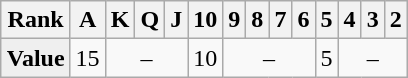<table class="wikitable" align="right">
<tr>
<th>Rank</th>
<th>A</th>
<th>K</th>
<th>Q</th>
<th>J</th>
<th>10</th>
<th>9</th>
<th>8</th>
<th>7</th>
<th>6</th>
<th>5</th>
<th>4</th>
<th>3</th>
<th>2</th>
</tr>
<tr align="center">
<td style="background:#efefef;"><strong>Value</strong></td>
<td>15</td>
<td colspan=3>–</td>
<td>10</td>
<td colspan=4>–</td>
<td>5</td>
<td colspan=3>–</td>
</tr>
</table>
